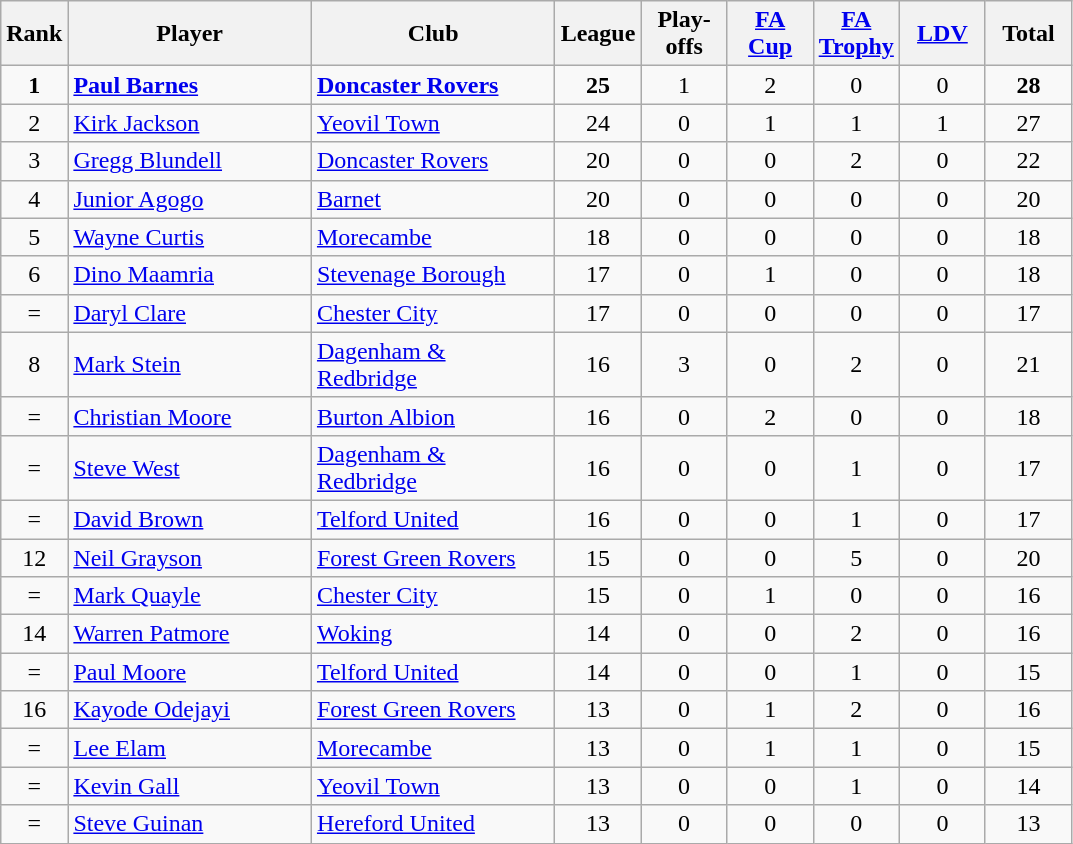<table class="wikitable" style="text-align: center;">
<tr>
<th width=20>Rank</th>
<th width=155>Player</th>
<th width=155>Club</th>
<th width=50>League</th>
<th width=50>Play-offs</th>
<th width=50><a href='#'>FA Cup</a></th>
<th width=50><a href='#'>FA Trophy</a></th>
<th width=50><a href='#'>LDV</a></th>
<th width=50>Total</th>
</tr>
<tr>
<td><strong>1</strong></td>
<td align=left><strong><a href='#'>Paul Barnes</a> </strong></td>
<td align=left><strong> <a href='#'>Doncaster Rovers</a> </strong></td>
<td><strong>25</strong></td>
<td>1</td>
<td>2</td>
<td>0</td>
<td>0</td>
<td><strong>28</strong></td>
</tr>
<tr>
<td>2</td>
<td align=left><a href='#'>Kirk Jackson</a></td>
<td align=left><a href='#'>Yeovil Town</a></td>
<td>24</td>
<td>0</td>
<td>1</td>
<td>1</td>
<td>1</td>
<td>27</td>
</tr>
<tr>
<td>3</td>
<td align=left><a href='#'>Gregg Blundell</a></td>
<td align=left><a href='#'>Doncaster Rovers</a></td>
<td>20</td>
<td>0</td>
<td>0</td>
<td>2</td>
<td>0</td>
<td>22</td>
</tr>
<tr>
<td>4</td>
<td align=left><a href='#'>Junior Agogo</a></td>
<td align=left><a href='#'>Barnet</a></td>
<td>20</td>
<td>0</td>
<td>0</td>
<td>0</td>
<td>0</td>
<td>20</td>
</tr>
<tr>
<td>5</td>
<td align=left><a href='#'>Wayne Curtis</a></td>
<td align=left><a href='#'>Morecambe</a></td>
<td>18</td>
<td>0</td>
<td>0</td>
<td>0</td>
<td>0</td>
<td>18</td>
</tr>
<tr>
<td>6</td>
<td align=left><a href='#'>Dino Maamria</a></td>
<td align=left><a href='#'>Stevenage Borough</a></td>
<td>17</td>
<td>0</td>
<td>1</td>
<td>0</td>
<td>0</td>
<td>18</td>
</tr>
<tr>
<td>=</td>
<td align=left><a href='#'>Daryl Clare</a></td>
<td align=left><a href='#'>Chester City</a></td>
<td>17</td>
<td>0</td>
<td>0</td>
<td>0</td>
<td>0</td>
<td>17</td>
</tr>
<tr>
<td>8</td>
<td align=left><a href='#'>Mark Stein</a></td>
<td align=left><a href='#'>Dagenham & Redbridge</a></td>
<td>16</td>
<td>3</td>
<td>0</td>
<td>2</td>
<td>0</td>
<td>21</td>
</tr>
<tr>
<td>=</td>
<td align=left><a href='#'>Christian Moore</a></td>
<td align=left><a href='#'>Burton Albion</a></td>
<td>16</td>
<td>0</td>
<td>2</td>
<td>0</td>
<td>0</td>
<td>18</td>
</tr>
<tr>
<td>=</td>
<td align=left><a href='#'>Steve West</a></td>
<td align=left><a href='#'>Dagenham & Redbridge</a></td>
<td>16</td>
<td>0</td>
<td>0</td>
<td>1</td>
<td>0</td>
<td>17</td>
</tr>
<tr>
<td>=</td>
<td align=left><a href='#'>David Brown</a></td>
<td align=left><a href='#'>Telford United</a></td>
<td>16</td>
<td>0</td>
<td>0</td>
<td>1</td>
<td>0</td>
<td>17</td>
</tr>
<tr>
<td>12</td>
<td align=left><a href='#'>Neil Grayson</a></td>
<td align=left><a href='#'>Forest Green Rovers</a></td>
<td>15</td>
<td>0</td>
<td>0</td>
<td>5</td>
<td>0</td>
<td>20</td>
</tr>
<tr>
<td>=</td>
<td align=left><a href='#'>Mark Quayle</a></td>
<td align=left><a href='#'>Chester City</a></td>
<td>15</td>
<td>0</td>
<td>1</td>
<td>0</td>
<td>0</td>
<td>16</td>
</tr>
<tr>
<td>14</td>
<td align=left><a href='#'>Warren Patmore</a></td>
<td align=left><a href='#'>Woking</a></td>
<td>14</td>
<td>0</td>
<td>0</td>
<td>2</td>
<td>0</td>
<td>16</td>
</tr>
<tr>
<td>=</td>
<td align=left><a href='#'>Paul Moore</a></td>
<td align=left><a href='#'>Telford United</a></td>
<td>14</td>
<td>0</td>
<td>0</td>
<td>1</td>
<td>0</td>
<td>15</td>
</tr>
<tr>
<td>16</td>
<td align=left><a href='#'>Kayode Odejayi</a></td>
<td align=left><a href='#'>Forest Green Rovers</a></td>
<td>13</td>
<td>0</td>
<td>1</td>
<td>2</td>
<td>0</td>
<td>16</td>
</tr>
<tr>
<td>=</td>
<td align=left><a href='#'>Lee Elam</a></td>
<td align=left><a href='#'>Morecambe</a></td>
<td>13</td>
<td>0</td>
<td>1</td>
<td>1</td>
<td>0</td>
<td>15</td>
</tr>
<tr>
<td>=</td>
<td align=left><a href='#'>Kevin Gall</a></td>
<td align=left><a href='#'>Yeovil Town</a></td>
<td>13</td>
<td>0</td>
<td>0</td>
<td>1</td>
<td>0</td>
<td>14</td>
</tr>
<tr>
<td>=</td>
<td align=left><a href='#'>Steve Guinan</a></td>
<td align=left><a href='#'>Hereford United</a></td>
<td>13</td>
<td>0</td>
<td>0</td>
<td>0</td>
<td>0</td>
<td>13</td>
</tr>
</table>
